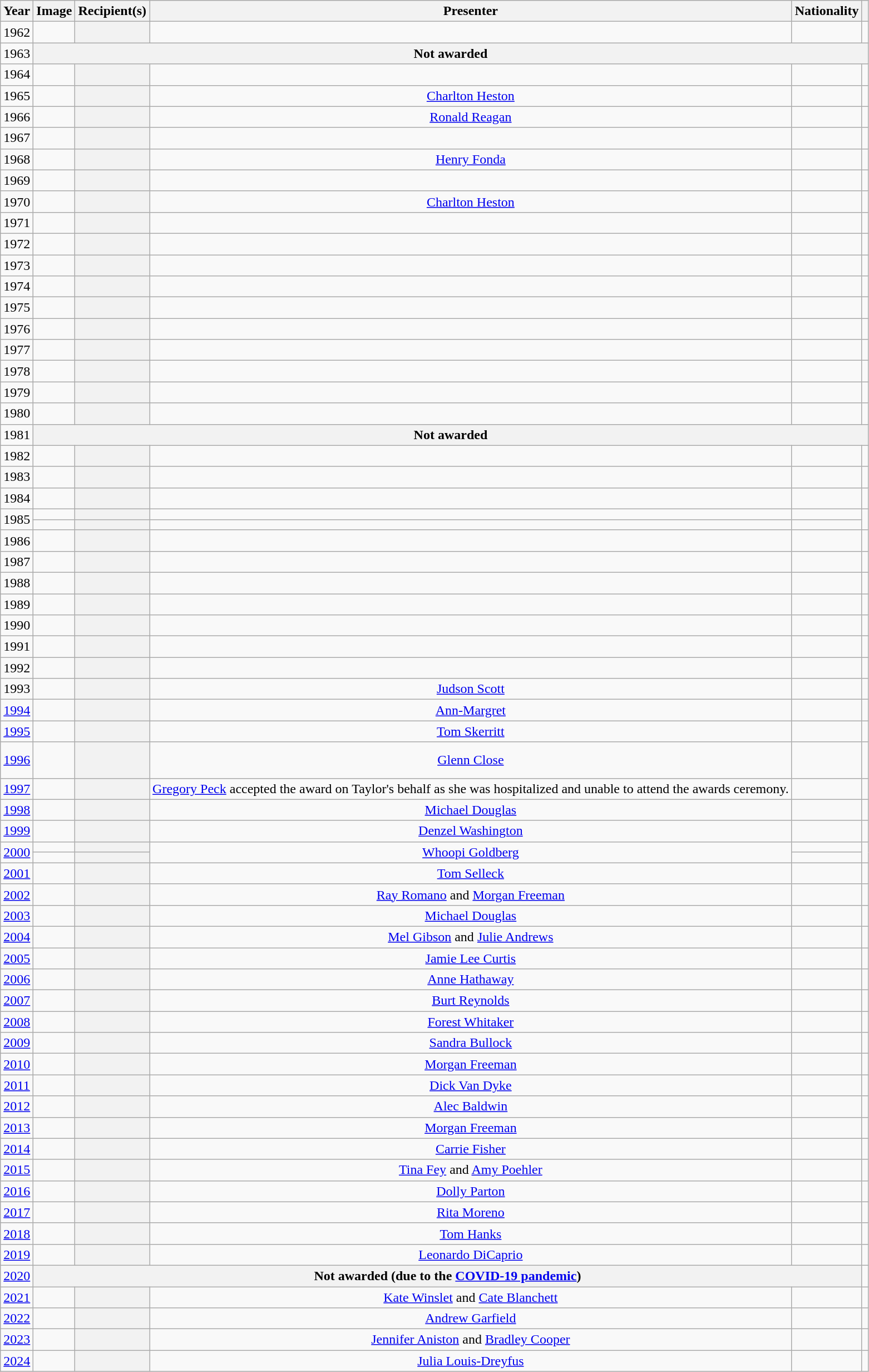<table class="wikitable sortable plainrowheaders" style="text-align:center;">
<tr>
<th scope="col">Year</th>
<th scope="col" class="unsortable">Image</th>
<th scope="col">Recipient(s)</th>
<th scope="col">Presenter</th>
<th scope="col">Nationality</th>
<th scope="col" class="unsortable"></th>
</tr>
<tr>
<td>1962</td>
<td></td>
<th scope="row"></th>
<td></td>
<td></td>
<td></td>
</tr>
<tr>
<td>1963</td>
<th scope="row" colspan="5" style="text-align:center;">Not awarded</th>
</tr>
<tr>
<td>1964</td>
<td></td>
<th scope="row"></th>
<td></td>
<td></td>
<td></td>
</tr>
<tr>
<td>1965</td>
<td></td>
<th scope="row"></th>
<td><a href='#'>Charlton Heston</a></td>
<td></td>
<td></td>
</tr>
<tr>
<td>1966</td>
<td></td>
<th scope="row"></th>
<td><a href='#'>Ronald Reagan</a></td>
<td></td>
<td></td>
</tr>
<tr>
<td>1967</td>
<td></td>
<th scope="row"></th>
<td></td>
<td></td>
<td></td>
</tr>
<tr>
<td>1968</td>
<td></td>
<th scope="row"></th>
<td><a href='#'>Henry Fonda</a></td>
<td></td>
<td></td>
</tr>
<tr>
<td>1969</td>
<td></td>
<th scope="row"></th>
<td></td>
<td></td>
<td></td>
</tr>
<tr>
<td>1970</td>
<td></td>
<th scope="row"></th>
<td><a href='#'>Charlton Heston</a></td>
<td></td>
<td></td>
</tr>
<tr>
<td>1971</td>
<td></td>
<th scope="row"></th>
<td></td>
<td></td>
<td></td>
</tr>
<tr>
<td>1972</td>
<td></td>
<th scope="row"></th>
<td></td>
<td></td>
<td></td>
</tr>
<tr>
<td>1973</td>
<td></td>
<th scope="row"></th>
<td></td>
<td></td>
<td></td>
</tr>
<tr>
<td>1974</td>
<td></td>
<th scope="row"></th>
<td></td>
<td></td>
<td></td>
</tr>
<tr>
<td>1975</td>
<td></td>
<th scope="row"></th>
<td></td>
<td></td>
<td></td>
</tr>
<tr>
<td>1976</td>
<td></td>
<th scope="row"></th>
<td></td>
<td></td>
<td></td>
</tr>
<tr>
<td>1977</td>
<td></td>
<th scope="row"></th>
<td></td>
<td></td>
<td></td>
</tr>
<tr>
<td>1978</td>
<td></td>
<th scope="row"></th>
<td></td>
<td></td>
<td></td>
</tr>
<tr>
<td>1979</td>
<td></td>
<th scope="row"></th>
<td></td>
<td></td>
<td></td>
</tr>
<tr>
<td>1980</td>
<td></td>
<th scope="row"></th>
<td></td>
<td></td>
<td></td>
</tr>
<tr>
<td>1981</td>
<th scope="row" colspan="5" style="text-align:center;">Not awarded</th>
</tr>
<tr>
<td>1982</td>
<td></td>
<th scope="row"></th>
<td></td>
<td></td>
<td></td>
</tr>
<tr>
<td>1983</td>
<td></td>
<th scope="row"></th>
<td></td>
<td></td>
<td></td>
</tr>
<tr>
<td>1984</td>
<td></td>
<th scope="row"></th>
<td></td>
<td></td>
<td></td>
</tr>
<tr>
<td rowspan="2">1985</td>
<td></td>
<th scope="row"></th>
<td></td>
<td></td>
<td rowspan="2"></td>
</tr>
<tr>
<td></td>
<th scope="row"></th>
<td></td>
<td></td>
</tr>
<tr>
<td>1986</td>
<td></td>
<th scope="row"></th>
<td></td>
<td></td>
<td></td>
</tr>
<tr>
<td>1987</td>
<td></td>
<th scope="row"></th>
<td></td>
<td></td>
<td></td>
</tr>
<tr>
<td>1988</td>
<td></td>
<th scope="row"></th>
<td></td>
<td></td>
<td></td>
</tr>
<tr>
<td>1989</td>
<td></td>
<th scope="row"></th>
<td></td>
<td></td>
<td></td>
</tr>
<tr>
<td>1990</td>
<td></td>
<th scope="row"></th>
<td></td>
<td></td>
<td></td>
</tr>
<tr>
<td>1991</td>
<td></td>
<th scope="row"></th>
<td></td>
<td></td>
<td></td>
</tr>
<tr>
<td>1992</td>
<td></td>
<th scope="row"></th>
<td></td>
<td></td>
<td></td>
</tr>
<tr>
<td>1993</td>
<td></td>
<th scope="row"></th>
<td><a href='#'>Judson Scott</a></td>
<td></td>
<td></td>
</tr>
<tr>
<td><a href='#'>1994</a></td>
<td></td>
<th scope="row"></th>
<td><a href='#'>Ann-Margret</a></td>
<td></td>
<td></td>
</tr>
<tr>
<td><a href='#'>1995</a></td>
<td></td>
<th scope="row"></th>
<td><a href='#'>Tom Skerritt</a></td>
<td></td>
<td></td>
</tr>
<tr>
<td><a href='#'>1996</a></td>
<td></td>
<th scope="row"></th>
<td><a href='#'>Glenn Close</a></td>
<td><br><br></td>
<td></td>
</tr>
<tr>
<td><a href='#'>1997</a></td>
<td></td>
<th scope="row"></th>
<td><a href='#'>Gregory Peck</a> accepted the award on Taylor's behalf as she was hospitalized and unable to attend the awards ceremony.</td>
<td><br></td>
<td></td>
</tr>
<tr>
<td><a href='#'>1998</a></td>
<td></td>
<th scope="row"></th>
<td><a href='#'>Michael Douglas</a></td>
<td></td>
<td></td>
</tr>
<tr>
<td><a href='#'>1999</a></td>
<td></td>
<th scope="row"></th>
<td><a href='#'>Denzel Washington</a></td>
<td><br></td>
<td></td>
</tr>
<tr>
<td rowspan="2"><a href='#'>2000</a></td>
<td></td>
<th scope="row"></th>
<td rowspan="2"><a href='#'>Whoopi Goldberg</a></td>
<td></td>
<td rowspan="2"></td>
</tr>
<tr>
<td></td>
<th scope="row"></th>
<td></td>
</tr>
<tr>
<td><a href='#'>2001</a></td>
<td></td>
<th scope="row"></th>
<td><a href='#'>Tom Selleck</a></td>
<td></td>
<td></td>
</tr>
<tr>
<td><a href='#'>2002</a></td>
<td></td>
<th scope="row"></th>
<td><a href='#'>Ray Romano</a> and <a href='#'>Morgan Freeman</a></td>
<td></td>
<td></td>
</tr>
<tr>
<td><a href='#'>2003</a></td>
<td></td>
<th scope="row"></th>
<td><a href='#'>Michael Douglas</a></td>
<td></td>
<td></td>
</tr>
<tr>
<td><a href='#'>2004</a></td>
<td></td>
<th scope="row"></th>
<td><a href='#'>Mel Gibson</a> and <a href='#'>Julie Andrews</a></td>
<td></td>
<td></td>
</tr>
<tr>
<td><a href='#'>2005</a></td>
<td></td>
<th scope="row"></th>
<td><a href='#'>Jamie Lee Curtis</a></td>
<td></td>
<td></td>
</tr>
<tr>
<td><a href='#'>2006</a></td>
<td></td>
<th scope="row"></th>
<td><a href='#'>Anne Hathaway</a></td>
<td></td>
<td></td>
</tr>
<tr>
<td><a href='#'>2007</a></td>
<td></td>
<th scope="row"></th>
<td><a href='#'>Burt Reynolds</a></td>
<td></td>
<td></td>
</tr>
<tr>
<td><a href='#'>2008</a></td>
<td></td>
<th scope="row"></th>
<td><a href='#'>Forest Whitaker</a></td>
<td></td>
<td></td>
</tr>
<tr>
<td><a href='#'>2009</a></td>
<td></td>
<th scope="row"></th>
<td><a href='#'>Sandra Bullock</a></td>
<td></td>
<td></td>
</tr>
<tr>
<td><a href='#'>2010</a></td>
<td></td>
<th scope="row"></th>
<td><a href='#'>Morgan Freeman</a></td>
<td></td>
<td></td>
</tr>
<tr>
<td><a href='#'>2011</a></td>
<td></td>
<th scope="row"></th>
<td><a href='#'>Dick Van Dyke</a></td>
<td></td>
<td></td>
</tr>
<tr>
<td><a href='#'>2012</a></td>
<td></td>
<th scope="row"></th>
<td><a href='#'>Alec Baldwin</a></td>
<td></td>
<td></td>
</tr>
<tr>
<td><a href='#'>2013</a></td>
<td></td>
<th scope="row"></th>
<td><a href='#'>Morgan Freeman</a></td>
<td></td>
<td></td>
</tr>
<tr>
<td><a href='#'>2014</a></td>
<td></td>
<th scope="row"></th>
<td><a href='#'>Carrie Fisher</a></td>
<td></td>
<td></td>
</tr>
<tr>
<td><a href='#'>2015</a></td>
<td></td>
<th scope="row"></th>
<td><a href='#'>Tina Fey</a> and <a href='#'>Amy Poehler</a></td>
<td></td>
<td></td>
</tr>
<tr>
<td><a href='#'>2016</a></td>
<td></td>
<th scope="row"></th>
<td><a href='#'>Dolly Parton</a></td>
<td></td>
<td></td>
</tr>
<tr>
<td><a href='#'>2017</a></td>
<td></td>
<th scope="row"></th>
<td><a href='#'>Rita Moreno</a></td>
<td></td>
<td></td>
</tr>
<tr>
<td><a href='#'>2018</a></td>
<td></td>
<th scope="row"></th>
<td><a href='#'>Tom Hanks</a></td>
<td></td>
<td></td>
</tr>
<tr>
<td><a href='#'>2019</a></td>
<td></td>
<th scope="row"></th>
<td><a href='#'>Leonardo DiCaprio</a></td>
<td></td>
<td></td>
</tr>
<tr>
<td><a href='#'>2020</a></td>
<th scope="row" colspan="4" style="text-align:center;">Not awarded (due to the <a href='#'>COVID-19 pandemic</a>)</th>
<td></td>
</tr>
<tr>
<td><a href='#'>2021</a></td>
<td></td>
<th scope="row"></th>
<td><a href='#'>Kate Winslet</a> and <a href='#'>Cate Blanchett</a></td>
<td></td>
<td></td>
</tr>
<tr>
<td><a href='#'>2022</a></td>
<td></td>
<th scope="row"></th>
<td><a href='#'>Andrew Garfield</a></td>
<td></td>
<td></td>
</tr>
<tr>
<td><a href='#'>2023</a></td>
<td></td>
<th scope="row"></th>
<td><a href='#'>Jennifer Aniston</a> and <a href='#'>Bradley Cooper</a></td>
<td></td>
<td></td>
</tr>
<tr>
<td><a href='#'>2024</a></td>
<td></td>
<th scope="row"></th>
<td><a href='#'>Julia Louis-Dreyfus</a></td>
<td></td>
<td></td>
</tr>
</table>
